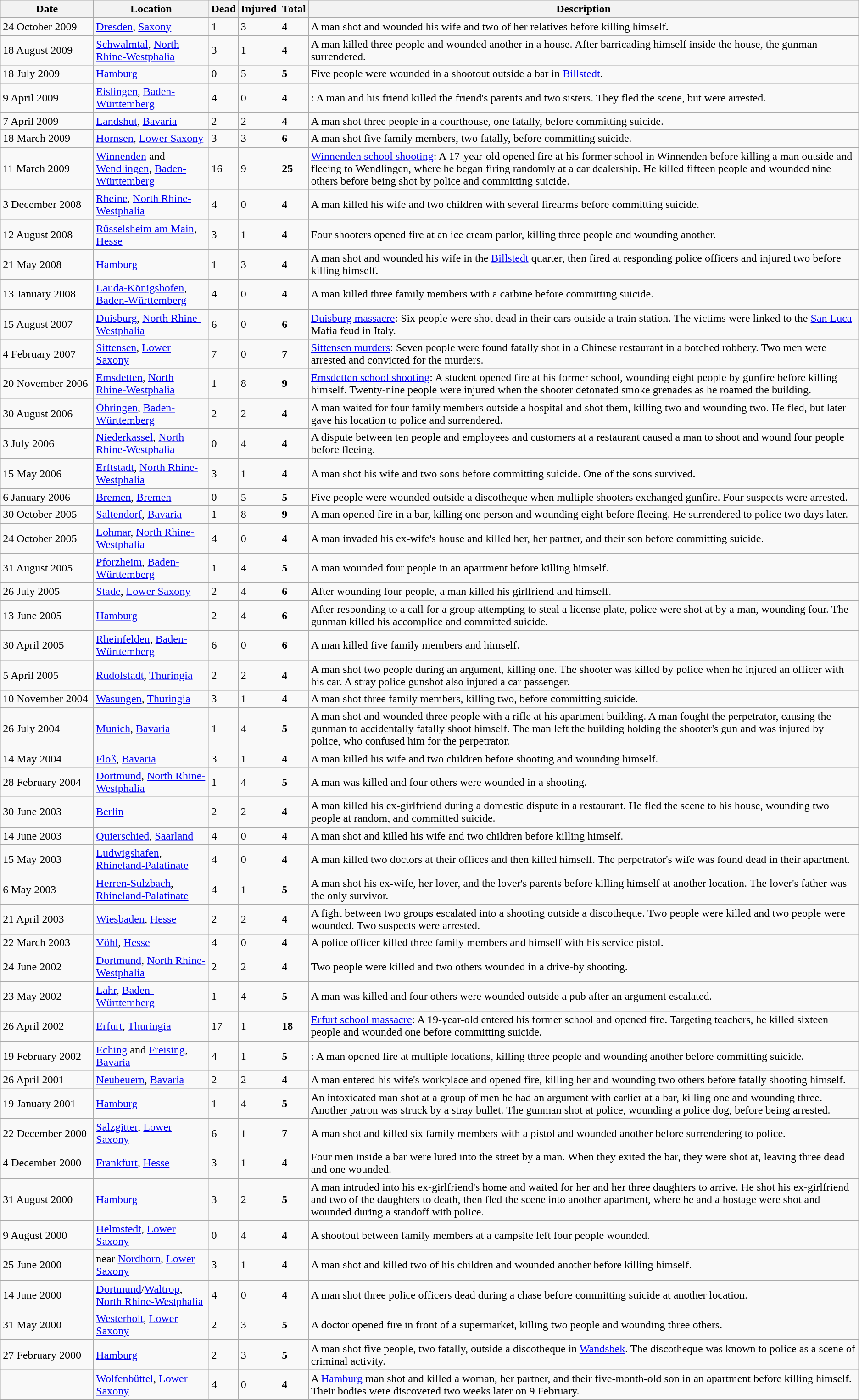<table class="wikitable sortable">
<tr>
<th scope="col" style="width: 8rem;">Date</th>
<th scope="col" style="width: 10rem;">Location</th>
<th data-sort-type=number>Dead</th>
<th data-sort-type=number>Injured</th>
<th data-sort-type=number>Total</th>
<th class=unsortable>Description</th>
</tr>
<tr>
<td>24 October 2009</td>
<td><a href='#'>Dresden</a>, <a href='#'>Saxony</a></td>
<td>1</td>
<td>3</td>
<td><strong>4</strong></td>
<td>A man shot and wounded his wife and two of her relatives before killing himself.</td>
</tr>
<tr>
<td>18 August 2009</td>
<td><a href='#'>Schwalmtal</a>, <a href='#'>North Rhine-Westphalia</a></td>
<td>3</td>
<td>1</td>
<td><strong>4</strong></td>
<td>A man killed three people and wounded another in a house. After barricading himself inside the house, the gunman surrendered.</td>
</tr>
<tr>
<td>18 July 2009</td>
<td><a href='#'>Hamburg</a></td>
<td>0</td>
<td>5</td>
<td><strong>5</strong></td>
<td>Five people were wounded in a shootout outside a bar in <a href='#'>Billstedt</a>.</td>
</tr>
<tr>
<td>9 April 2009</td>
<td><a href='#'>Eislingen</a>, <a href='#'>Baden-Württemberg</a></td>
<td>4</td>
<td>0</td>
<td><strong>4</strong></td>
<td>: A man and his friend killed the friend's parents and two sisters. They fled the scene, but were arrested.</td>
</tr>
<tr>
<td>7 April 2009</td>
<td><a href='#'>Landshut</a>, <a href='#'>Bavaria</a></td>
<td>2</td>
<td>2</td>
<td><strong>4</strong></td>
<td>A man shot three people in a courthouse, one fatally, before committing suicide.</td>
</tr>
<tr>
<td>18 March 2009</td>
<td><a href='#'>Hornsen</a>, <a href='#'>Lower Saxony</a></td>
<td>3</td>
<td>3</td>
<td><strong>6</strong></td>
<td>A man shot five family members, two fatally, before committing suicide.</td>
</tr>
<tr>
<td>11 March 2009</td>
<td><a href='#'>Winnenden</a> and <a href='#'>Wendlingen</a>, <a href='#'>Baden-Württemberg</a></td>
<td>16</td>
<td>9</td>
<td><strong>25</strong></td>
<td><a href='#'>Winnenden school shooting</a>: A 17-year-old opened fire at his former school in Winnenden before killing a man outside and fleeing to Wendlingen, where he began firing randomly at a car dealership. He killed fifteen people and wounded nine others before being shot by police and committing suicide.</td>
</tr>
<tr>
<td>3 December 2008</td>
<td><a href='#'>Rheine</a>, <a href='#'>North Rhine-Westphalia</a></td>
<td>4</td>
<td>0</td>
<td><strong>4</strong></td>
<td>A man killed his wife and two children with several firearms before committing suicide.</td>
</tr>
<tr>
<td>12 August 2008</td>
<td><a href='#'>Rüsselsheim am Main</a>, <a href='#'>Hesse</a></td>
<td>3</td>
<td>1</td>
<td><strong>4</strong></td>
<td>Four shooters opened fire at an ice cream parlor, killing three people and wounding another.</td>
</tr>
<tr>
<td>21 May 2008</td>
<td><a href='#'>Hamburg</a></td>
<td>1</td>
<td>3</td>
<td><strong>4</strong></td>
<td>A man shot and wounded his wife in the <a href='#'>Billstedt</a> quarter, then fired at responding police officers and injured two before killing himself.</td>
</tr>
<tr>
<td>13 January 2008</td>
<td><a href='#'>Lauda-Königshofen</a>, <a href='#'>Baden-Württemberg</a></td>
<td>4</td>
<td>0</td>
<td><strong>4</strong></td>
<td>A man killed three family members with a carbine before committing suicide.</td>
</tr>
<tr>
<td>15 August 2007</td>
<td><a href='#'>Duisburg</a>, <a href='#'>North Rhine-Westphalia</a></td>
<td>6</td>
<td>0</td>
<td><strong>6</strong></td>
<td><a href='#'>Duisburg massacre</a>: Six people were shot dead in their cars outside a train station. The victims were linked to the <a href='#'>San Luca</a> Mafia feud in Italy.</td>
</tr>
<tr>
<td>4 February 2007</td>
<td><a href='#'>Sittensen</a>, <a href='#'>Lower Saxony</a></td>
<td>7</td>
<td>0</td>
<td><strong>7</strong></td>
<td><a href='#'>Sittensen murders</a>: Seven people were found fatally shot in a Chinese restaurant in a botched robbery. Two men were arrested and convicted for the murders.</td>
</tr>
<tr>
<td>20 November 2006</td>
<td><a href='#'>Emsdetten</a>, <a href='#'>North Rhine-Westphalia</a></td>
<td>1</td>
<td>8</td>
<td><strong>9</strong></td>
<td><a href='#'>Emsdetten school shooting</a>: A student opened fire at his former school, wounding eight people by gunfire before killing himself. Twenty-nine people were injured when the shooter detonated smoke grenades as he roamed the building.</td>
</tr>
<tr>
<td>30 August 2006</td>
<td><a href='#'>Öhringen</a>, <a href='#'>Baden-Württemberg</a></td>
<td>2</td>
<td>2</td>
<td><strong>4</strong></td>
<td>A man waited for four family members outside a hospital and shot them, killing two and wounding two. He fled, but later gave his location to police and surrendered.</td>
</tr>
<tr>
<td>3 July 2006</td>
<td><a href='#'>Niederkassel</a>, <a href='#'>North Rhine-Westphalia</a></td>
<td>0</td>
<td>4</td>
<td><strong>4</strong></td>
<td>A dispute between ten people and employees and customers at a restaurant caused a man to shoot and wound four people before fleeing.</td>
</tr>
<tr>
<td>15 May 2006</td>
<td><a href='#'>Erftstadt</a>, <a href='#'>North Rhine-Westphalia</a></td>
<td>3</td>
<td>1</td>
<td><strong>4</strong></td>
<td>A man shot his wife and two sons before committing suicide. One of the sons survived.</td>
</tr>
<tr>
<td>6 January 2006</td>
<td><a href='#'>Bremen</a>, <a href='#'>Bremen</a></td>
<td>0</td>
<td>5</td>
<td><strong>5</strong></td>
<td>Five people were wounded outside a discotheque when multiple shooters exchanged gunfire. Four suspects were arrested.</td>
</tr>
<tr>
<td>30 October 2005</td>
<td><a href='#'>Saltendorf</a>, <a href='#'>Bavaria</a></td>
<td>1</td>
<td>8</td>
<td><strong>9</strong></td>
<td>A man opened fire in a bar, killing one person and wounding eight before fleeing. He surrendered to police two days later.</td>
</tr>
<tr>
<td>24 October 2005</td>
<td><a href='#'>Lohmar</a>, <a href='#'>North Rhine-Westphalia</a></td>
<td>4</td>
<td>0</td>
<td><strong>4</strong></td>
<td>A man invaded his ex-wife's house and killed her, her partner, and their son before committing suicide.</td>
</tr>
<tr>
<td>31 August 2005</td>
<td><a href='#'>Pforzheim</a>, <a href='#'>Baden-Württemberg</a></td>
<td>1</td>
<td>4</td>
<td><strong>5</strong></td>
<td>A man wounded four people in an apartment before killing himself.</td>
</tr>
<tr>
<td>26 July 2005</td>
<td><a href='#'>Stade</a>, <a href='#'>Lower Saxony</a></td>
<td>2</td>
<td>4</td>
<td><strong>6</strong></td>
<td>After wounding four people, a man killed his girlfriend and himself.</td>
</tr>
<tr>
<td>13 June 2005</td>
<td><a href='#'>Hamburg</a></td>
<td>2</td>
<td>4</td>
<td><strong>6</strong></td>
<td>After responding to a call for a group attempting to steal a license plate, police were shot at by a man, wounding four. The gunman killed his accomplice and committed suicide.</td>
</tr>
<tr>
<td>30 April 2005</td>
<td><a href='#'>Rheinfelden</a>, <a href='#'>Baden-Württemberg</a></td>
<td>6</td>
<td>0</td>
<td><strong>6</strong></td>
<td>A man killed five family members and himself.</td>
</tr>
<tr>
<td>5 April 2005</td>
<td><a href='#'>Rudolstadt</a>, <a href='#'>Thuringia</a></td>
<td>2</td>
<td>2</td>
<td><strong>4</strong></td>
<td>A man shot two people during an argument, killing one. The shooter was killed by police when he injured an officer with his car. A stray police gunshot also injured a car passenger.</td>
</tr>
<tr>
<td>10 November 2004</td>
<td><a href='#'>Wasungen</a>, <a href='#'>Thuringia</a></td>
<td>3</td>
<td>1</td>
<td><strong>4</strong></td>
<td>A man shot three family members, killing two, before committing suicide.</td>
</tr>
<tr>
<td>26 July 2004</td>
<td><a href='#'>Munich</a>, <a href='#'>Bavaria</a></td>
<td>1</td>
<td>4</td>
<td><strong>5</strong></td>
<td>A man shot and wounded three people with a rifle at his apartment building. A man fought the perpetrator, causing the gunman to accidentally fatally shoot himself. The man left the building holding the shooter's gun and was injured by police, who confused him for the perpetrator.</td>
</tr>
<tr>
<td>14 May 2004</td>
<td><a href='#'>Floß</a>, <a href='#'>Bavaria</a></td>
<td>3</td>
<td>1</td>
<td><strong>4</strong></td>
<td>A man killed his wife and two children before shooting and wounding himself.</td>
</tr>
<tr>
<td>28 February 2004</td>
<td><a href='#'>Dortmund</a>, <a href='#'>North Rhine-Westphalia</a></td>
<td>1</td>
<td>4</td>
<td><strong>5</strong></td>
<td>A man was killed and four others were wounded in a shooting.</td>
</tr>
<tr>
<td>30 June 2003</td>
<td><a href='#'>Berlin</a></td>
<td>2</td>
<td>2</td>
<td><strong>4</strong></td>
<td>A man killed his ex-girlfriend during a domestic dispute in a restaurant. He fled the scene to his house, wounding two people at random, and committed suicide.</td>
</tr>
<tr>
<td>14 June 2003</td>
<td><a href='#'>Quierschied</a>, <a href='#'>Saarland</a></td>
<td>4</td>
<td>0</td>
<td><strong>4</strong></td>
<td>A man shot and killed his wife and two children before killing himself.</td>
</tr>
<tr>
<td>15 May 2003</td>
<td><a href='#'>Ludwigshafen</a>, <a href='#'>Rhineland-Palatinate</a></td>
<td>4</td>
<td>0</td>
<td><strong>4</strong></td>
<td>A man killed two doctors at their offices and then killed himself. The perpetrator's wife was found dead in their apartment.</td>
</tr>
<tr>
<td>6 May 2003</td>
<td><a href='#'>Herren-Sulzbach</a>, <a href='#'>Rhineland-Palatinate</a></td>
<td>4</td>
<td>1</td>
<td><strong>5</strong></td>
<td>A man shot his ex-wife, her lover, and the lover's parents before killing himself at another location. The lover's father was the only survivor.</td>
</tr>
<tr>
<td>21 April 2003</td>
<td><a href='#'>Wiesbaden</a>, <a href='#'>Hesse</a></td>
<td>2</td>
<td>2</td>
<td><strong>4</strong></td>
<td>A fight between two groups escalated into a shooting outside a discotheque. Two people were killed and two people were wounded. Two suspects were arrested.</td>
</tr>
<tr>
<td>22 March 2003</td>
<td><a href='#'>Vöhl</a>, <a href='#'>Hesse</a></td>
<td>4</td>
<td>0</td>
<td><strong>4</strong></td>
<td>A police officer killed three family members and himself with his service pistol.</td>
</tr>
<tr>
<td>24 June 2002</td>
<td><a href='#'>Dortmund</a>, <a href='#'>North Rhine-Westphalia</a></td>
<td>2</td>
<td>2</td>
<td><strong>4</strong></td>
<td>Two people were killed and two others wounded in a drive-by shooting.</td>
</tr>
<tr>
<td>23 May 2002</td>
<td><a href='#'>Lahr</a>, <a href='#'>Baden-Württemberg</a></td>
<td>1</td>
<td>4</td>
<td><strong>5</strong></td>
<td>A man was killed and four others were wounded outside a pub after an argument escalated.</td>
</tr>
<tr>
<td>26 April 2002</td>
<td><a href='#'>Erfurt</a>, <a href='#'>Thuringia</a></td>
<td>17</td>
<td>1</td>
<td><strong>18</strong></td>
<td><a href='#'>Erfurt school massacre</a>: A 19-year-old entered his former school and opened fire. Targeting teachers, he killed sixteen people and wounded one before committing suicide.</td>
</tr>
<tr>
<td>19 February 2002</td>
<td><a href='#'>Eching</a> and <a href='#'>Freising</a>, <a href='#'>Bavaria</a></td>
<td>4</td>
<td>1</td>
<td><strong>5</strong></td>
<td>: A man opened fire at multiple locations, killing three people and wounding another before committing suicide.</td>
</tr>
<tr>
<td>26 April 2001</td>
<td><a href='#'>Neubeuern</a>, <a href='#'>Bavaria</a></td>
<td>2</td>
<td>2</td>
<td><strong>4</strong></td>
<td>A man entered his wife's workplace and opened fire, killing her and wounding two others before fatally shooting himself.</td>
</tr>
<tr>
<td>19 January 2001</td>
<td><a href='#'>Hamburg</a></td>
<td>1</td>
<td>4</td>
<td><strong>5</strong></td>
<td>An intoxicated man shot at a group of men he had an argument with earlier at a bar, killing one and wounding three. Another patron was struck by a stray bullet. The gunman shot at police, wounding a police dog, before being arrested.</td>
</tr>
<tr>
<td>22 December 2000</td>
<td><a href='#'>Salzgitter</a>, <a href='#'>Lower Saxony</a></td>
<td>6</td>
<td>1</td>
<td><strong>7</strong></td>
<td>A man shot and killed six family members with a pistol and wounded another before surrendering to police.</td>
</tr>
<tr>
<td>4 December 2000</td>
<td><a href='#'>Frankfurt</a>, <a href='#'>Hesse</a></td>
<td>3</td>
<td>1</td>
<td><strong>4</strong></td>
<td>Four men inside a bar were lured into the street by a man. When they exited the bar, they were shot at, leaving three dead and one wounded.</td>
</tr>
<tr>
<td>31 August 2000</td>
<td><a href='#'>Hamburg</a></td>
<td>3</td>
<td>2</td>
<td><strong>5</strong></td>
<td>A man intruded into his ex-girlfriend's home and waited for her and her three daughters to arrive. He shot his ex-girlfriend and two of the daughters to death, then fled the scene into another apartment, where he and a hostage were shot and wounded during a standoff with police.</td>
</tr>
<tr>
<td>9 August 2000</td>
<td><a href='#'>Helmstedt</a>, <a href='#'>Lower Saxony</a></td>
<td>0</td>
<td>4</td>
<td><strong>4</strong></td>
<td>A shootout between family members at a campsite left four people wounded.</td>
</tr>
<tr>
<td>25 June 2000</td>
<td>near <a href='#'>Nordhorn</a>, <a href='#'>Lower Saxony</a></td>
<td>3</td>
<td>1</td>
<td><strong>4</strong></td>
<td>A man shot and killed two of his children and wounded another before killing himself.</td>
</tr>
<tr>
<td>14 June 2000</td>
<td><a href='#'>Dortmund</a>/<a href='#'>Waltrop</a>, <a href='#'>North Rhine-Westphalia</a></td>
<td>4</td>
<td>0</td>
<td><strong>4</strong></td>
<td>A man shot three police officers dead during a chase before committing suicide at another location.</td>
</tr>
<tr>
<td>31 May 2000</td>
<td><a href='#'>Westerholt</a>, <a href='#'>Lower Saxony</a></td>
<td>2</td>
<td>3</td>
<td><strong>5</strong></td>
<td>A doctor opened fire in front of a supermarket, killing two people and wounding three others.</td>
</tr>
<tr>
<td>27 February 2000</td>
<td><a href='#'>Hamburg</a></td>
<td>2</td>
<td>3</td>
<td><strong>5</strong></td>
<td>A man shot five people, two fatally, outside a discotheque in <a href='#'>Wandsbek</a>. The discotheque was known to police as a scene of criminal activity.</td>
</tr>
<tr>
<td></td>
<td><a href='#'>Wolfenbüttel</a>, <a href='#'>Lower Saxony</a></td>
<td>4</td>
<td>0</td>
<td><strong>4</strong></td>
<td>A <a href='#'>Hamburg</a> man shot and killed a woman, her partner, and their five-month-old son in an apartment before killing himself. Their bodies were discovered two weeks later on 9 February.</td>
</tr>
</table>
